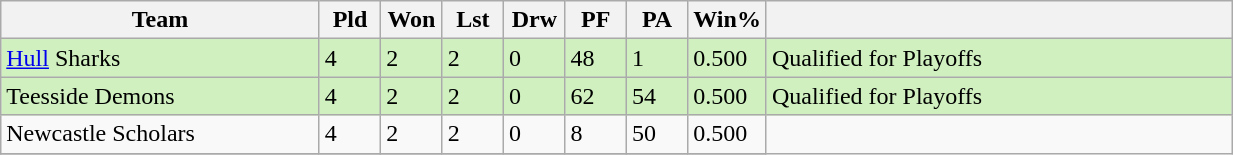<table class="wikitable" width=65%">
<tr>
<th width=26%>Team</th>
<th width=5%>Pld</th>
<th width=5%>Won</th>
<th width=5%>Lst</th>
<th width=5%>Drw</th>
<th width=5%>PF</th>
<th width=5%>PA</th>
<th width=6%>Win%</th>
<th width=38%></th>
</tr>
<tr bgcolor="#d0f0c0">
<td><a href='#'>Hull</a> Sharks</td>
<td>4</td>
<td>2</td>
<td>2</td>
<td>0</td>
<td>48</td>
<td>1</td>
<td>0.500</td>
<td>Qualified for Playoffs</td>
</tr>
<tr bgcolor="#d0f0c0">
<td>Teesside Demons</td>
<td>4</td>
<td>2</td>
<td>2</td>
<td>0</td>
<td>62</td>
<td>54</td>
<td>0.500</td>
<td>Qualified for Playoffs</td>
</tr>
<tr>
<td>Newcastle Scholars</td>
<td>4</td>
<td>2</td>
<td>2</td>
<td>0</td>
<td>8</td>
<td>50</td>
<td>0.500</td>
</tr>
<tr>
</tr>
</table>
